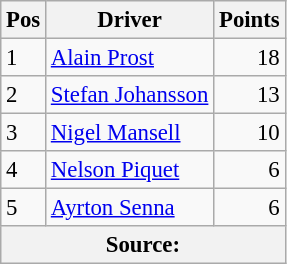<table class="wikitable" style="font-size: 95%;">
<tr>
<th>Pos</th>
<th>Driver</th>
<th>Points</th>
</tr>
<tr>
<td>1</td>
<td> <a href='#'>Alain Prost</a></td>
<td align="right">18</td>
</tr>
<tr>
<td>2</td>
<td> <a href='#'>Stefan Johansson</a></td>
<td align="right">13</td>
</tr>
<tr>
<td>3</td>
<td> <a href='#'>Nigel Mansell</a></td>
<td align="right">10</td>
</tr>
<tr>
<td>4</td>
<td> <a href='#'>Nelson Piquet</a></td>
<td align="right">6</td>
</tr>
<tr>
<td>5</td>
<td> <a href='#'>Ayrton Senna</a></td>
<td align="right">6</td>
</tr>
<tr>
<th colspan=4>Source: </th>
</tr>
</table>
